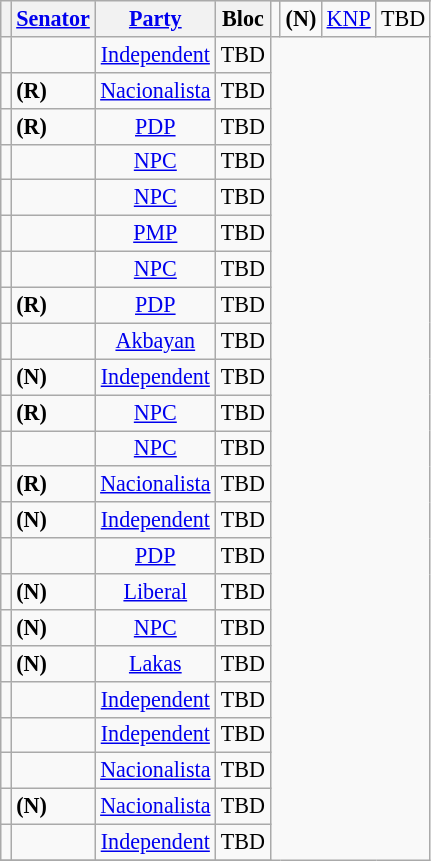<table class="wikitable sortable" style="text-align:center; font-size:92%;">
<tr>
<th rowspan=2 class="unsortable"></th>
<th rowspan=2><a href='#'>Senator</a></th>
<th rowspan=2><a href='#'>Party</a></th>
<th rowspan=2>Bloc</th>
</tr>
<tr>
<td></td>
<td align=left> <strong>(N)</strong></td>
<td><a href='#'>KNP</a></td>
<td>TBD</td>
</tr>
<tr>
<td></td>
<td align=left></td>
<td><a href='#'>Independent</a></td>
<td>TBD</td>
</tr>
<tr>
<td></td>
<td align=left> <strong>(R)</strong></td>
<td><a href='#'>Nacionalista</a></td>
<td>TBD</td>
</tr>
<tr>
<td></td>
<td align=left> <strong>(R)</strong></td>
<td><a href='#'>PDP</a></td>
<td>TBD</td>
</tr>
<tr>
<td></td>
<td align=left></td>
<td><a href='#'>NPC</a></td>
<td>TBD</td>
</tr>
<tr>
<td></td>
<td align=left></td>
<td><a href='#'>NPC</a></td>
<td>TBD</td>
</tr>
<tr>
<td></td>
<td align=left></td>
<td><a href='#'>PMP</a></td>
<td>TBD</td>
</tr>
<tr>
<td></td>
<td align=left></td>
<td><a href='#'>NPC</a></td>
<td>TBD</td>
</tr>
<tr>
<td></td>
<td align=left> <strong>(R)</strong></td>
<td><a href='#'>PDP</a></td>
<td>TBD</td>
</tr>
<tr>
<td></td>
<td align=left></td>
<td><a href='#'>Akbayan</a></td>
<td>TBD</td>
</tr>
<tr>
<td></td>
<td align=left> <strong>(N)</strong></td>
<td><a href='#'>Independent</a></td>
<td>TBD</td>
</tr>
<tr>
<td></td>
<td align=left> <strong>(R)</strong></td>
<td><a href='#'>NPC</a></td>
<td>TBD</td>
</tr>
<tr>
<td></td>
<td align=left></td>
<td><a href='#'>NPC</a></td>
<td>TBD</td>
</tr>
<tr>
<td></td>
<td align=left> <strong>(R)</strong></td>
<td><a href='#'>Nacionalista</a></td>
<td>TBD</td>
</tr>
<tr>
<td></td>
<td align=left> <strong>(N)</strong></td>
<td><a href='#'>Independent</a></td>
<td>TBD</td>
</tr>
<tr>
<td></td>
<td align=left></td>
<td><a href='#'>PDP</a></td>
<td>TBD</td>
</tr>
<tr>
<td></td>
<td align=left> <strong>(N)</strong></td>
<td><a href='#'>Liberal</a></td>
<td>TBD</td>
</tr>
<tr>
<td></td>
<td align=left> <strong>(N)</strong></td>
<td><a href='#'>NPC</a></td>
<td>TBD</td>
</tr>
<tr>
<td></td>
<td align=left> <strong>(N)</strong></td>
<td><a href='#'>Lakas</a></td>
<td>TBD</td>
</tr>
<tr>
<td></td>
<td align=left></td>
<td><a href='#'>Independent</a></td>
<td>TBD</td>
</tr>
<tr>
<td></td>
<td align=left></td>
<td><a href='#'>Independent</a></td>
<td>TBD</td>
</tr>
<tr>
<td></td>
<td align=left></td>
<td><a href='#'>Nacionalista</a></td>
<td>TBD</td>
</tr>
<tr>
<td></td>
<td align=left> <strong>(N)</strong></td>
<td><a href='#'>Nacionalista</a></td>
<td>TBD</td>
</tr>
<tr>
<td></td>
<td align=left></td>
<td><a href='#'>Independent</a></td>
<td>TBD</td>
</tr>
<tr>
</tr>
</table>
